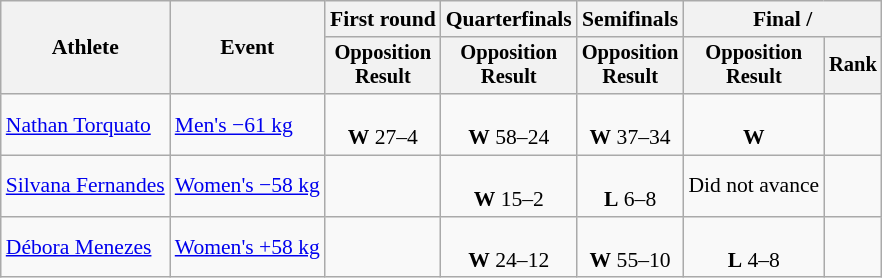<table class="wikitable" style="font-size:90%;">
<tr>
<th rowspan=2>Athlete</th>
<th rowspan=2>Event</th>
<th>First round</th>
<th>Quarterfinals</th>
<th>Semifinals</th>
<th colspan="2">Final / </th>
</tr>
<tr style="font-size:95%">
<th>Opposition<br>Result</th>
<th>Opposition<br>Result</th>
<th>Opposition<br>Result</th>
<th>Opposition<br>Result</th>
<th>Rank</th>
</tr>
<tr align=center>
<td align=left><a href='#'>Nathan Torquato</a></td>
<td align=left><a href='#'>Men's −61 kg</a></td>
<td> <br> <strong>W</strong> 27–4</td>
<td> <br> <strong>W</strong> 58–24</td>
<td> <br> <strong>W</strong> 37–34</td>
<td> <br> <strong>W</strong> </td>
<td></td>
</tr>
<tr align=center>
<td align=left><a href='#'>Silvana Fernandes</a></td>
<td align=left><a href='#'>Women's −58 kg</a></td>
<td></td>
<td> <br> <strong>W</strong> 15–2</td>
<td> <br> <strong>L</strong> 6–8</td>
<td>Did not avance</td>
<td></td>
</tr>
<tr align=center>
<td align=left><a href='#'>Débora Menezes</a></td>
<td align=left><a href='#'>Women's +58 kg</a></td>
<td></td>
<td> <br> <strong>W</strong> 24–12</td>
<td> <br> <strong>W</strong> 55–10</td>
<td> <br> <strong>L</strong> 4–8</td>
<td></td>
</tr>
</table>
